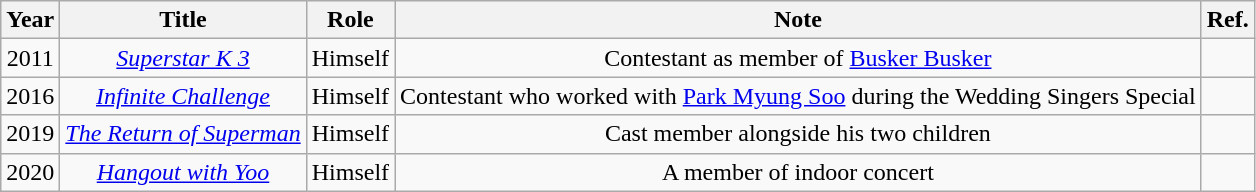<table class="wikitable plainrowheaders" style="text-align:center">
<tr>
<th>Year</th>
<th>Title</th>
<th>Role</th>
<th>Note</th>
<th>Ref.</th>
</tr>
<tr>
<td>2011</td>
<td><em><a href='#'>Superstar K 3</a></em></td>
<td>Himself</td>
<td>Contestant as member of <a href='#'>Busker Busker</a></td>
<td></td>
</tr>
<tr>
<td>2016</td>
<td><em><a href='#'>Infinite Challenge</a></em></td>
<td>Himself</td>
<td>Contestant who worked with <a href='#'>Park Myung Soo</a> during the Wedding Singers Special</td>
<td></td>
</tr>
<tr>
<td>2019</td>
<td><em><a href='#'>The Return of Superman</a></em></td>
<td>Himself</td>
<td>Cast member alongside his two children</td>
<td></td>
</tr>
<tr>
<td>2020</td>
<td><em><a href='#'>Hangout with Yoo</a></em></td>
<td>Himself</td>
<td>A member of indoor concert</td>
<td></td>
</tr>
</table>
